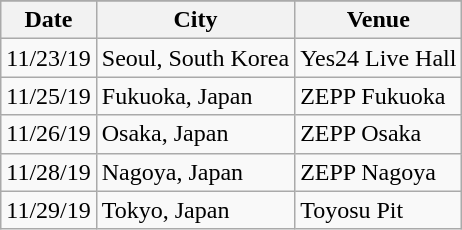<table class="wikitable">
<tr>
</tr>
<tr>
<th>Date</th>
<th>City</th>
<th>Venue</th>
</tr>
<tr>
<td>11/23/19</td>
<td>Seoul, South Korea</td>
<td>Yes24 Live Hall</td>
</tr>
<tr>
<td>11/25/19</td>
<td>Fukuoka, Japan</td>
<td>ZEPP Fukuoka</td>
</tr>
<tr>
<td>11/26/19</td>
<td>Osaka, Japan</td>
<td>ZEPP Osaka</td>
</tr>
<tr>
<td>11/28/19</td>
<td>Nagoya, Japan</td>
<td>ZEPP Nagoya</td>
</tr>
<tr>
<td>11/29/19</td>
<td>Tokyo, Japan</td>
<td>Toyosu Pit</td>
</tr>
</table>
